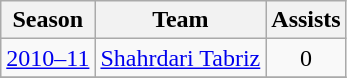<table class="wikitable" style="text-align: center;">
<tr>
<th>Season</th>
<th>Team</th>
<th>Assists</th>
</tr>
<tr>
<td><a href='#'>2010–11</a></td>
<td align="left"><a href='#'>Shahrdari Tabriz</a></td>
<td>0</td>
</tr>
<tr>
</tr>
</table>
